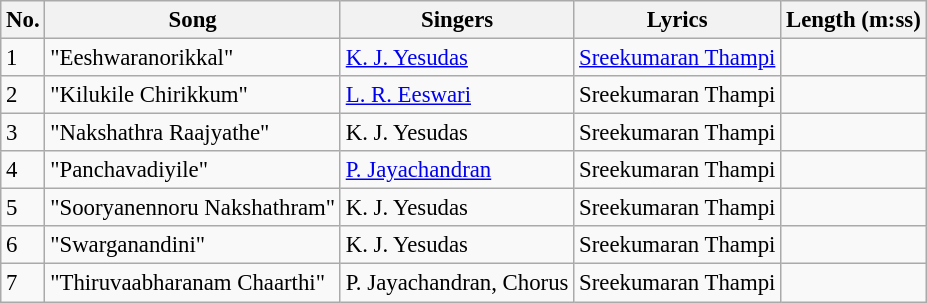<table class="wikitable" style="font-size:95%;">
<tr>
<th>No.</th>
<th>Song</th>
<th>Singers</th>
<th>Lyrics</th>
<th>Length (m:ss)</th>
</tr>
<tr>
<td>1</td>
<td>"Eeshwaranorikkal"</td>
<td><a href='#'>K. J. Yesudas</a></td>
<td><a href='#'>Sreekumaran Thampi</a></td>
<td></td>
</tr>
<tr>
<td>2</td>
<td>"Kilukile Chirikkum"</td>
<td><a href='#'>L. R. Eeswari</a></td>
<td>Sreekumaran Thampi</td>
<td></td>
</tr>
<tr>
<td>3</td>
<td>"Nakshathra Raajyathe"</td>
<td>K. J. Yesudas</td>
<td>Sreekumaran Thampi</td>
<td></td>
</tr>
<tr>
<td>4</td>
<td>"Panchavadiyile"</td>
<td><a href='#'>P. Jayachandran</a></td>
<td>Sreekumaran Thampi</td>
<td></td>
</tr>
<tr>
<td>5</td>
<td>"Sooryanennoru Nakshathram"</td>
<td>K. J. Yesudas</td>
<td>Sreekumaran Thampi</td>
<td></td>
</tr>
<tr>
<td>6</td>
<td>"Swarganandini"</td>
<td>K. J. Yesudas</td>
<td>Sreekumaran Thampi</td>
<td></td>
</tr>
<tr>
<td>7</td>
<td>"Thiruvaabharanam Chaarthi"</td>
<td>P. Jayachandran, Chorus</td>
<td>Sreekumaran Thampi</td>
<td></td>
</tr>
</table>
